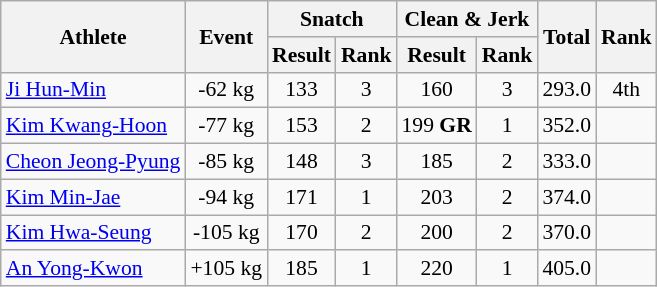<table class="wikitable" style="font-size:90%; text-align:center;">
<tr>
<th rowspan="2">Athlete</th>
<th rowspan="2">Event</th>
<th colspan="2">Snatch</th>
<th colspan="2">Clean & Jerk</th>
<th rowspan="2">Total</th>
<th rowspan="2">Rank</th>
</tr>
<tr>
<th>Result</th>
<th>Rank</th>
<th>Result</th>
<th>Rank</th>
</tr>
<tr>
<td align=left><a href='#'>Ji Hun-Min</a></td>
<td>-62 kg</td>
<td>133</td>
<td>3</td>
<td>160</td>
<td>3</td>
<td>293.0</td>
<td>4th</td>
</tr>
<tr>
<td align=left><a href='#'>Kim Kwang-Hoon</a></td>
<td>-77 kg</td>
<td>153</td>
<td>2</td>
<td>199 <strong>GR</strong></td>
<td>1</td>
<td>352.0</td>
<td></td>
</tr>
<tr>
<td align=left><a href='#'>Cheon Jeong-Pyung</a></td>
<td>-85 kg</td>
<td>148</td>
<td>3</td>
<td>185</td>
<td>2</td>
<td>333.0</td>
<td></td>
</tr>
<tr>
<td align=left><a href='#'>Kim Min-Jae</a></td>
<td>-94 kg</td>
<td>171</td>
<td>1</td>
<td>203</td>
<td>2</td>
<td>374.0</td>
<td></td>
</tr>
<tr>
<td align=left><a href='#'>Kim Hwa-Seung</a></td>
<td>-105 kg</td>
<td>170</td>
<td>2</td>
<td>200</td>
<td>2</td>
<td>370.0</td>
<td></td>
</tr>
<tr>
<td align=left><a href='#'>An Yong-Kwon</a></td>
<td>+105 kg</td>
<td>185</td>
<td>1</td>
<td>220</td>
<td>1</td>
<td>405.0</td>
<td></td>
</tr>
</table>
